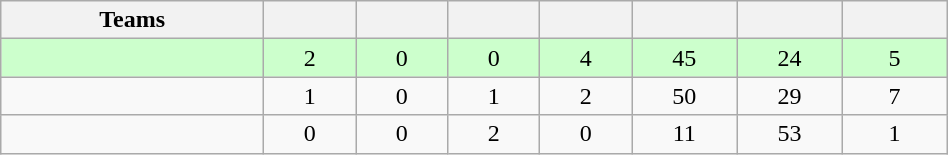<table class="wikitable" width="50%" style="text-align:center;">
<tr>
<th width="20%">Teams</th>
<th width="7%"></th>
<th width="7%"></th>
<th width="7%"></th>
<th width="7%"></th>
<th width="8%"></th>
<th width="8%"></th>
<th width="8%"></th>
</tr>
<tr bgcolor="ccffcc">
<td align=left></td>
<td>2</td>
<td>0</td>
<td>0</td>
<td>4</td>
<td>45</td>
<td>24</td>
<td>5</td>
</tr>
<tr>
<td align=left></td>
<td>1</td>
<td>0</td>
<td>1</td>
<td>2</td>
<td>50</td>
<td>29</td>
<td>7</td>
</tr>
<tr>
<td align=left></td>
<td>0</td>
<td>0</td>
<td>2</td>
<td>0</td>
<td>11</td>
<td>53</td>
<td>1</td>
</tr>
</table>
